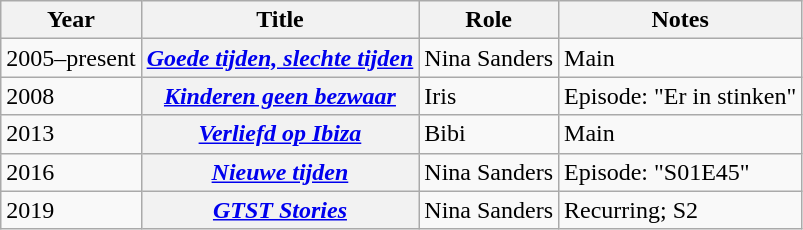<table class="wikitable sortable plainrowheaders">
<tr>
<th scope="col">Year</th>
<th scope="col">Title</th>
<th scope="col">Role</th>
<th scope="col" class="unsortable">Notes</th>
</tr>
<tr>
<td>2005–present</td>
<th scope="row"><em><a href='#'>Goede tijden, slechte tijden</a></em></th>
<td>Nina Sanders</td>
<td>Main</td>
</tr>
<tr>
<td>2008</td>
<th scope="row"><em><a href='#'>Kinderen geen bezwaar</a></em></th>
<td>Iris</td>
<td>Episode: "Er in stinken"</td>
</tr>
<tr>
<td>2013</td>
<th scope="row"><em><a href='#'>Verliefd op Ibiza</a></em></th>
<td>Bibi</td>
<td>Main</td>
</tr>
<tr>
<td>2016</td>
<th scope="row"><em><a href='#'>Nieuwe tijden</a></em></th>
<td>Nina Sanders</td>
<td>Episode: "S01E45"</td>
</tr>
<tr>
<td>2019</td>
<th scope="row"><em><a href='#'>GTST Stories</a></em></th>
<td>Nina Sanders</td>
<td>Recurring; S2</td>
</tr>
</table>
